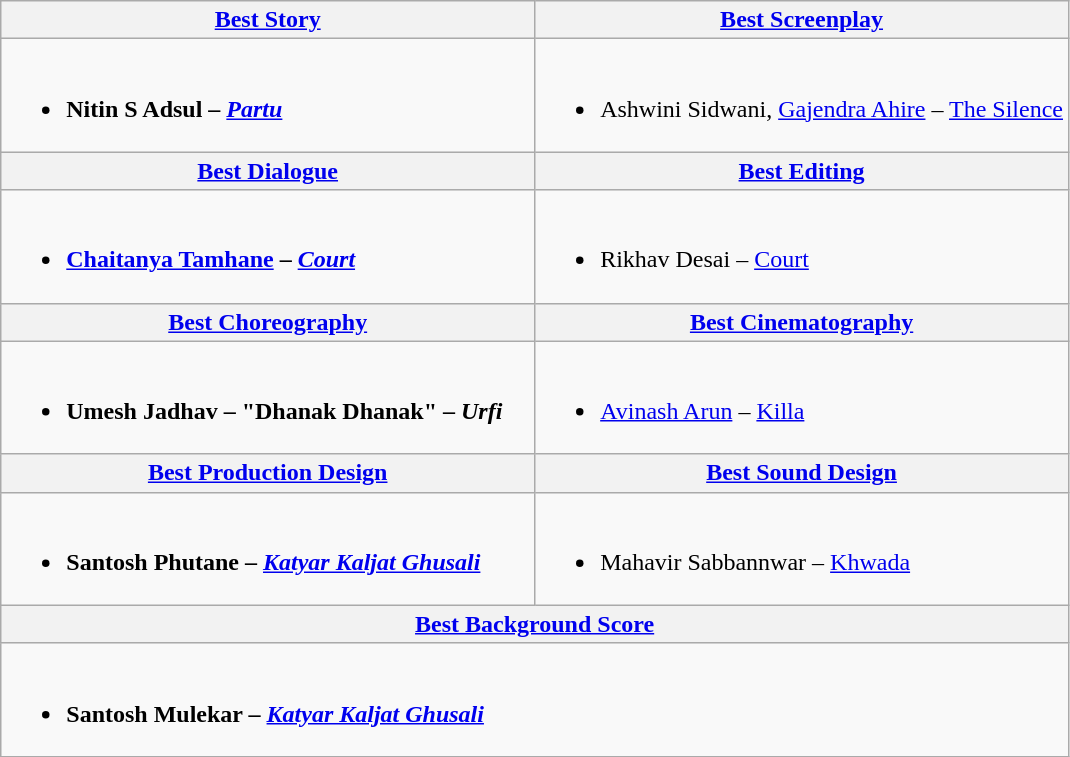<table class="wikitable">
<tr>
<th style="vertical-align:top; width:50%;"><a href='#'>Best Story</a></th>
<th style="vertical-align:top; width:50%;"><a href='#'>Best Screenplay</a></th>
</tr>
<tr>
<td><br><ul><li><strong>Nitin S Adsul – <em><a href='#'>Partu</a><strong><em></li></ul></td>
<td><br><ul><li></strong>Ashwini Sidwani, <a href='#'>Gajendra Ahire</a> – </em><a href='#'>The Silence</a></em></strong></li></ul></td>
</tr>
<tr>
<th><a href='#'>Best Dialogue</a></th>
<th><a href='#'>Best Editing</a></th>
</tr>
<tr>
<td><br><ul><li><strong><a href='#'>Chaitanya Tamhane</a> – <em><a href='#'>Court</a><strong><em></li></ul></td>
<td><br><ul><li></strong>Rikhav Desai – </em><a href='#'>Court</a></em></strong></li></ul></td>
</tr>
<tr>
<th><a href='#'>Best Choreography</a></th>
<th><a href='#'>Best Cinematography</a></th>
</tr>
<tr>
<td><br><ul><li><strong>Umesh Jadhav –</strong> <strong>"Dhanak Dhanak"</strong> <strong>– <em>Urfi<strong><em></li></ul></td>
<td><br><ul><li></strong><a href='#'>Avinash Arun</a> – </em><a href='#'>Killa</a></em></strong></li></ul></td>
</tr>
<tr>
<th><a href='#'>Best Production Design</a></th>
<th><a href='#'>Best Sound Design</a></th>
</tr>
<tr>
<td><br><ul><li><strong>Santosh Phutane – <em><a href='#'>Katyar Kaljat Ghusali</a><strong><em></li></ul></td>
<td><br><ul><li></strong>Mahavir Sabbannwar – </em><a href='#'>Khwada</a></em></strong></li></ul></td>
</tr>
<tr>
<th colspan="2"><a href='#'>Best Background Score</a></th>
</tr>
<tr>
<td colspan="2"><br><ul><li><strong>Santosh Mulekar – <em><a href='#'>Katyar Kaljat Ghusali</a><strong><em></li></ul></td>
</tr>
</table>
